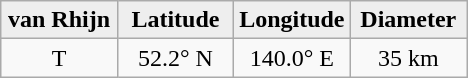<table class="wikitable">
<tr>
<th width="25%" style="background:#eeeeee;">van Rhijn</th>
<th width="25%" style="background:#eeeeee;">Latitude</th>
<th width="25%" style="background:#eeeeee;">Longitude</th>
<th width="25%" style="background:#eeeeee;">Diameter</th>
</tr>
<tr>
<td align="center">T</td>
<td align="center">52.2° N</td>
<td align="center">140.0° E</td>
<td align="center">35 km</td>
</tr>
</table>
